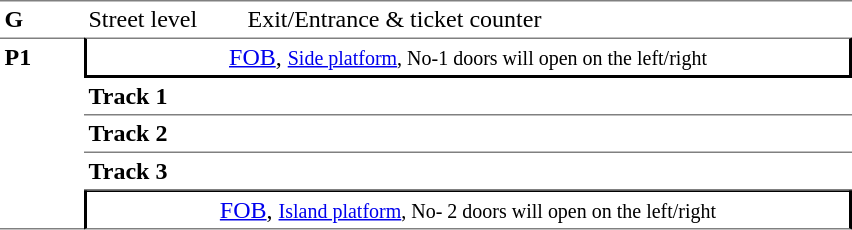<table table border=0 cellspacing=0 cellpadding=3>
<tr>
<td style="border-top:solid 1px gray;" width=50 valign=top><strong>G</strong></td>
<td style="border-top:solid 1px gray;" width=100 valign=top>Street level</td>
<td style="border-top:solid 1px gray;" width=400 valign=top>Exit/Entrance & ticket counter</td>
</tr>
<tr>
<td style="border-top:solid 1px gray;border-bottom:solid 1px gray;" width=50 rowspan=6 valign=top><strong>P1</strong></td>
<td style="border-top:solid 1px gray;border-right:solid 2px black;border-left:solid 2px black;border-bottom:solid 2px black;text-align:center;" colspan=2><a href='#'>FOB</a>, <small><a href='#'>Side platform</a>, No-1 doors will open on the left/right</small></td>
</tr>
<tr>
<td style="border-bottom:solid 1px gray;" width=100><strong>Track 1</strong></td>
<td style="border-bottom:solid 1px gray;" width=400></td>
</tr>
<tr>
<td style="border-bottom:solid 1px gray;" width=100><strong>Track 2</strong></td>
<td style="border-bottom:solid 1px gray;" width=400></td>
</tr>
<tr>
<td style="border-bottom:solid 1px gray;" width=100><strong>Track 3</strong></td>
<td style="border-bottom:solid 1px gray;" width=400></td>
</tr>
<tr>
<td style="border-top:solid 1px black;border-right:solid 2px black;border-left:solid 2px black;border-bottom:solid 1px gray;text-align:center;" colspan=2><a href='#'>FOB</a>, <small><a href='#'>Island platform</a>, No- 2 doors will open on the left/right </small></td>
</tr>
<tr>
</tr>
</table>
